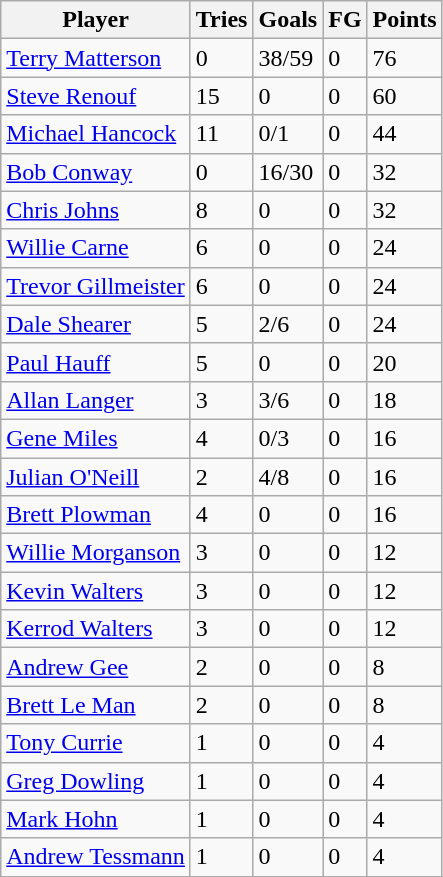<table class="wikitable">
<tr>
<th>Player</th>
<th>Tries</th>
<th>Goals</th>
<th>FG</th>
<th>Points</th>
</tr>
<tr>
<td><a href='#'>Terry Matterson</a></td>
<td>0</td>
<td>38/59</td>
<td>0</td>
<td>76</td>
</tr>
<tr>
<td><a href='#'>Steve Renouf</a></td>
<td>15</td>
<td>0</td>
<td>0</td>
<td>60</td>
</tr>
<tr>
<td><a href='#'>Michael Hancock</a></td>
<td>11</td>
<td>0/1</td>
<td>0</td>
<td>44</td>
</tr>
<tr>
<td><a href='#'>Bob Conway</a></td>
<td>0</td>
<td>16/30</td>
<td>0</td>
<td>32</td>
</tr>
<tr>
<td><a href='#'>Chris Johns</a></td>
<td>8</td>
<td>0</td>
<td>0</td>
<td>32</td>
</tr>
<tr>
<td><a href='#'>Willie Carne</a></td>
<td>6</td>
<td>0</td>
<td>0</td>
<td>24</td>
</tr>
<tr>
<td><a href='#'>Trevor Gillmeister</a></td>
<td>6</td>
<td>0</td>
<td>0</td>
<td>24</td>
</tr>
<tr>
<td><a href='#'>Dale Shearer</a></td>
<td>5</td>
<td>2/6</td>
<td>0</td>
<td>24</td>
</tr>
<tr>
<td><a href='#'>Paul Hauff</a></td>
<td>5</td>
<td>0</td>
<td>0</td>
<td>20</td>
</tr>
<tr>
<td><a href='#'>Allan Langer</a></td>
<td>3</td>
<td>3/6</td>
<td>0</td>
<td>18</td>
</tr>
<tr>
<td><a href='#'>Gene Miles</a></td>
<td>4</td>
<td>0/3</td>
<td>0</td>
<td>16</td>
</tr>
<tr>
<td><a href='#'>Julian O'Neill</a></td>
<td>2</td>
<td>4/8</td>
<td>0</td>
<td>16</td>
</tr>
<tr>
<td><a href='#'>Brett Plowman</a></td>
<td>4</td>
<td>0</td>
<td>0</td>
<td>16</td>
</tr>
<tr>
<td><a href='#'>Willie Morganson</a></td>
<td>3</td>
<td>0</td>
<td>0</td>
<td>12</td>
</tr>
<tr>
<td><a href='#'>Kevin Walters</a></td>
<td>3</td>
<td>0</td>
<td>0</td>
<td>12</td>
</tr>
<tr>
<td><a href='#'>Kerrod Walters</a></td>
<td>3</td>
<td>0</td>
<td>0</td>
<td>12</td>
</tr>
<tr>
<td><a href='#'>Andrew Gee</a></td>
<td>2</td>
<td>0</td>
<td>0</td>
<td>8</td>
</tr>
<tr>
<td><a href='#'>Brett Le Man</a></td>
<td>2</td>
<td>0</td>
<td>0</td>
<td>8</td>
</tr>
<tr>
<td><a href='#'>Tony Currie</a></td>
<td>1</td>
<td>0</td>
<td>0</td>
<td>4</td>
</tr>
<tr>
<td><a href='#'>Greg Dowling</a></td>
<td>1</td>
<td>0</td>
<td>0</td>
<td>4</td>
</tr>
<tr>
<td><a href='#'>Mark Hohn</a></td>
<td>1</td>
<td>0</td>
<td>0</td>
<td>4</td>
</tr>
<tr>
<td><a href='#'>Andrew Tessmann</a></td>
<td>1</td>
<td>0</td>
<td>0</td>
<td>4</td>
</tr>
<tr>
</tr>
</table>
